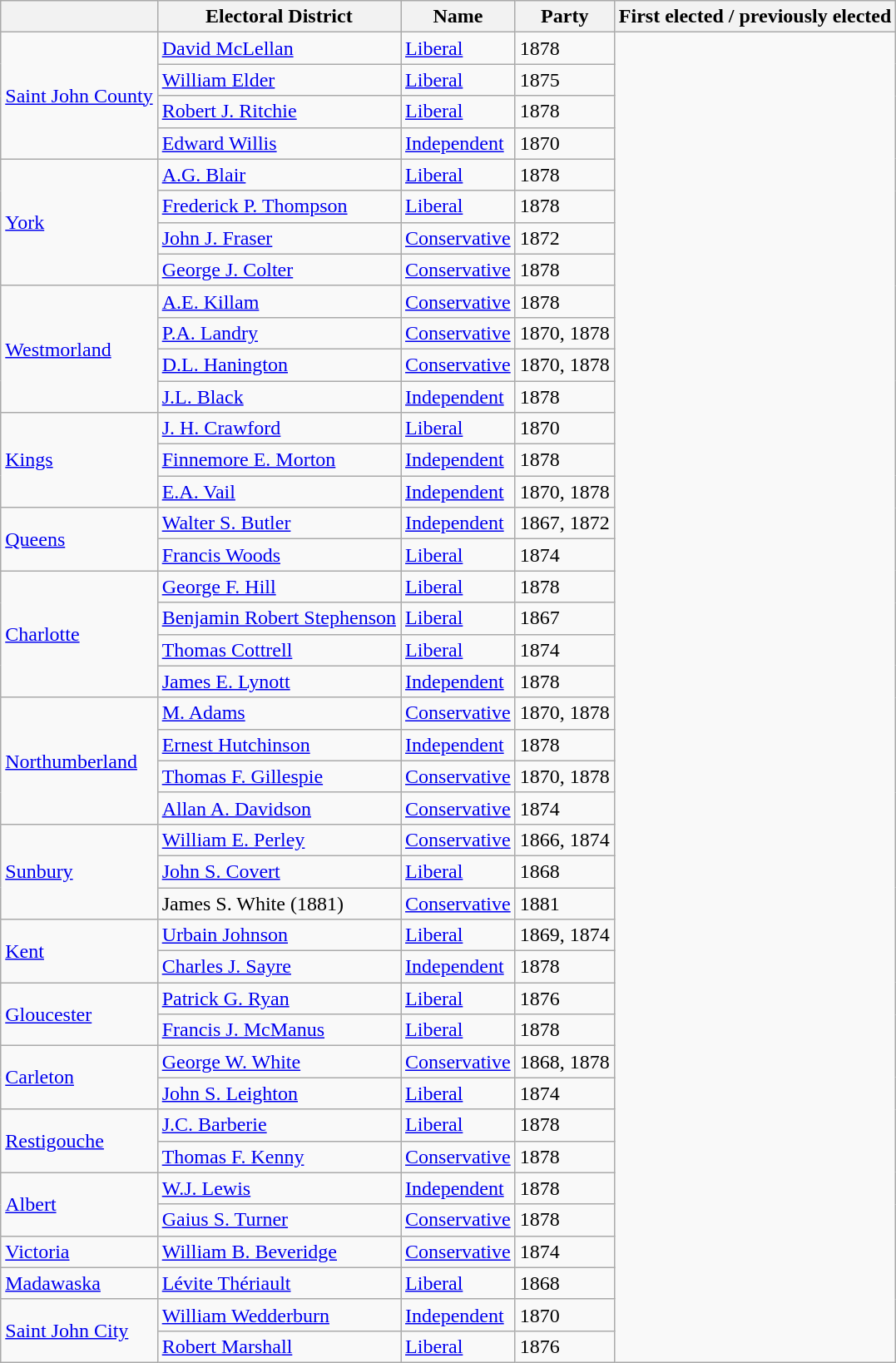<table class="wikitable sortable">
<tr>
<th></th>
<th>Electoral District</th>
<th>Name</th>
<th>Party</th>
<th>First elected / previously elected</th>
</tr>
<tr>
<td rowspan="4"><a href='#'>Saint John County</a></td>
<td><a href='#'>David McLellan</a></td>
<td><a href='#'>Liberal</a></td>
<td>1878</td>
</tr>
<tr>
<td><a href='#'>William Elder</a></td>
<td><a href='#'>Liberal</a></td>
<td>1875</td>
</tr>
<tr>
<td><a href='#'>Robert J. Ritchie</a></td>
<td><a href='#'>Liberal</a></td>
<td>1878</td>
</tr>
<tr>
<td><a href='#'>Edward Willis</a></td>
<td><a href='#'>Independent</a></td>
<td>1870</td>
</tr>
<tr>
<td rowspan="4"><a href='#'>York</a></td>
<td><a href='#'>A.G. Blair</a></td>
<td><a href='#'>Liberal</a></td>
<td>1878</td>
</tr>
<tr>
<td><a href='#'>Frederick P. Thompson</a></td>
<td><a href='#'>Liberal</a></td>
<td>1878</td>
</tr>
<tr>
<td><a href='#'>John J. Fraser</a></td>
<td><a href='#'>Conservative</a></td>
<td>1872</td>
</tr>
<tr>
<td><a href='#'>George J. Colter</a></td>
<td><a href='#'>Conservative</a></td>
<td>1878</td>
</tr>
<tr>
<td rowspan="4"><a href='#'>Westmorland</a></td>
<td><a href='#'>A.E. Killam</a></td>
<td><a href='#'>Conservative</a></td>
<td>1878</td>
</tr>
<tr>
<td><a href='#'>P.A. Landry</a></td>
<td><a href='#'>Conservative</a></td>
<td>1870, 1878</td>
</tr>
<tr>
<td><a href='#'>D.L. Hanington</a></td>
<td><a href='#'>Conservative</a></td>
<td>1870, 1878</td>
</tr>
<tr>
<td><a href='#'>J.L. Black</a></td>
<td><a href='#'>Independent</a></td>
<td>1878</td>
</tr>
<tr>
<td rowspan="3"><a href='#'>Kings</a></td>
<td><a href='#'>J. H. Crawford</a></td>
<td><a href='#'>Liberal</a></td>
<td>1870</td>
</tr>
<tr>
<td><a href='#'>Finnemore E. Morton</a></td>
<td><a href='#'>Independent</a></td>
<td>1878</td>
</tr>
<tr>
<td><a href='#'>E.A. Vail</a></td>
<td><a href='#'>Independent</a></td>
<td>1870, 1878</td>
</tr>
<tr>
<td rowspan="2"><a href='#'>Queens</a></td>
<td><a href='#'>Walter S. Butler</a></td>
<td><a href='#'>Independent</a></td>
<td>1867, 1872</td>
</tr>
<tr>
<td><a href='#'>Francis Woods</a></td>
<td><a href='#'>Liberal</a></td>
<td>1874</td>
</tr>
<tr>
<td rowspan="4"><a href='#'>Charlotte</a></td>
<td><a href='#'>George F. Hill</a></td>
<td><a href='#'>Liberal</a></td>
<td>1878</td>
</tr>
<tr>
<td><a href='#'>Benjamin Robert Stephenson</a></td>
<td><a href='#'>Liberal</a></td>
<td>1867</td>
</tr>
<tr>
<td><a href='#'>Thomas Cottrell</a></td>
<td><a href='#'>Liberal</a></td>
<td>1874</td>
</tr>
<tr>
<td><a href='#'>James E. Lynott</a></td>
<td><a href='#'>Independent</a></td>
<td>1878</td>
</tr>
<tr>
<td rowspan="4"><a href='#'>Northumberland</a></td>
<td><a href='#'>M. Adams</a></td>
<td><a href='#'>Conservative</a></td>
<td>1870, 1878</td>
</tr>
<tr>
<td><a href='#'>Ernest Hutchinson</a></td>
<td><a href='#'>Independent</a></td>
<td>1878</td>
</tr>
<tr>
<td><a href='#'>Thomas F. Gillespie</a></td>
<td><a href='#'>Conservative</a></td>
<td>1870, 1878</td>
</tr>
<tr>
<td><a href='#'>Allan A. Davidson</a></td>
<td><a href='#'>Conservative</a></td>
<td>1874</td>
</tr>
<tr>
<td rowspan="3"><a href='#'>Sunbury</a></td>
<td><a href='#'>William E. Perley</a></td>
<td><a href='#'>Conservative</a></td>
<td>1866, 1874</td>
</tr>
<tr>
<td><a href='#'>John S. Covert</a></td>
<td><a href='#'>Liberal</a></td>
<td>1868</td>
</tr>
<tr>
<td>James S. White	 (1881)</td>
<td><a href='#'>Conservative</a></td>
<td>1881</td>
</tr>
<tr>
<td rowspan="2"><a href='#'>Kent</a></td>
<td><a href='#'>Urbain Johnson</a></td>
<td><a href='#'>Liberal</a></td>
<td>1869, 1874</td>
</tr>
<tr>
<td><a href='#'>Charles J. Sayre</a></td>
<td><a href='#'>Independent</a></td>
<td>1878</td>
</tr>
<tr>
<td rowspan="2"><a href='#'>Gloucester</a></td>
<td><a href='#'>Patrick G. Ryan</a></td>
<td><a href='#'>Liberal</a></td>
<td>1876</td>
</tr>
<tr>
<td><a href='#'>Francis J. McManus</a></td>
<td><a href='#'>Liberal</a></td>
<td>1878</td>
</tr>
<tr>
<td rowspan="2"><a href='#'>Carleton</a></td>
<td><a href='#'>George W. White</a></td>
<td><a href='#'>Conservative</a></td>
<td>1868, 1878</td>
</tr>
<tr>
<td><a href='#'>John S. Leighton</a></td>
<td><a href='#'>Liberal</a></td>
<td>1874</td>
</tr>
<tr>
<td rowspan="2"><a href='#'>Restigouche</a></td>
<td><a href='#'>J.C. Barberie</a></td>
<td><a href='#'>Liberal</a></td>
<td>1878</td>
</tr>
<tr>
<td><a href='#'>Thomas F. Kenny</a></td>
<td><a href='#'>Conservative</a></td>
<td>1878</td>
</tr>
<tr>
<td rowspan="2"><a href='#'>Albert</a></td>
<td><a href='#'>W.J. Lewis</a></td>
<td><a href='#'>Independent</a></td>
<td>1878</td>
</tr>
<tr>
<td><a href='#'>Gaius S. Turner</a></td>
<td><a href='#'>Conservative</a></td>
<td>1878</td>
</tr>
<tr>
<td><a href='#'>Victoria</a></td>
<td><a href='#'>William B. Beveridge</a></td>
<td><a href='#'>Conservative</a></td>
<td>1874</td>
</tr>
<tr>
<td><a href='#'>Madawaska</a></td>
<td><a href='#'>Lévite Thériault</a></td>
<td><a href='#'>Liberal</a></td>
<td>1868</td>
</tr>
<tr>
<td rowspan="2"><a href='#'>Saint John City</a></td>
<td><a href='#'>William Wedderburn</a></td>
<td><a href='#'>Independent</a></td>
<td>1870</td>
</tr>
<tr>
<td><a href='#'>Robert Marshall</a></td>
<td><a href='#'>Liberal</a></td>
<td>1876</td>
</tr>
</table>
